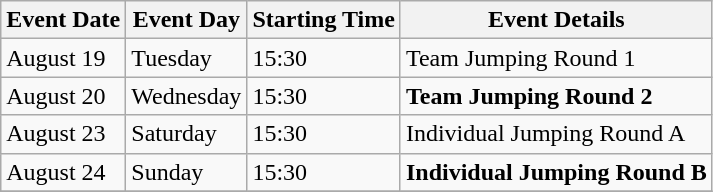<table class="wikitable">
<tr>
<th>Event Date</th>
<th>Event Day</th>
<th>Starting Time</th>
<th>Event Details</th>
</tr>
<tr>
<td>August 19</td>
<td>Tuesday</td>
<td>15:30</td>
<td>Team Jumping Round 1</td>
</tr>
<tr>
<td>August 20</td>
<td>Wednesday</td>
<td>15:30</td>
<td><strong>Team Jumping Round 2</strong></td>
</tr>
<tr>
<td>August 23</td>
<td>Saturday</td>
<td>15:30</td>
<td>Individual Jumping Round A</td>
</tr>
<tr>
<td>August 24</td>
<td>Sunday</td>
<td>15:30</td>
<td><strong>Individual Jumping Round B</strong></td>
</tr>
<tr>
</tr>
</table>
